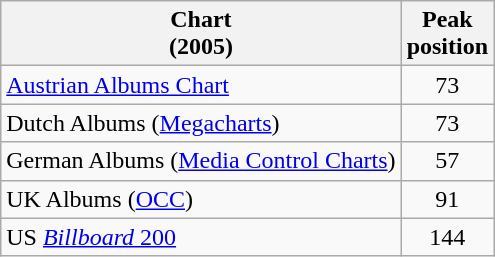<table class="wikitable sortable">
<tr>
<th>Chart<br>(2005)</th>
<th>Peak<br>position</th>
</tr>
<tr>
<td><a href='#'>Austrian Albums Chart</a></td>
<td align="center">73</td>
</tr>
<tr>
<td>Dutch Albums (<a href='#'>Megacharts</a>)</td>
<td align="center">73</td>
</tr>
<tr>
<td>German Albums (<a href='#'>Media Control Charts</a>)</td>
<td align="center">57</td>
</tr>
<tr>
<td>UK Albums (<a href='#'>OCC</a>)</td>
<td align="center">91</td>
</tr>
<tr>
<td>US <a href='#'><em>Billboard</em> 200</a></td>
<td align="center">144</td>
</tr>
</table>
